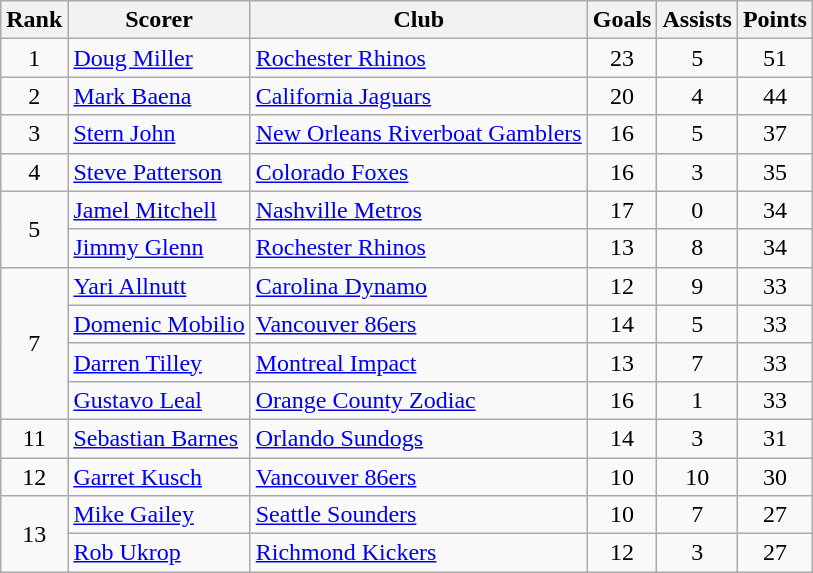<table class="wikitable">
<tr>
<th>Rank</th>
<th>Scorer</th>
<th>Club</th>
<th>Goals</th>
<th>Assists</th>
<th>Points</th>
</tr>
<tr>
<td align=center>1</td>
<td><a href='#'>Doug Miller</a></td>
<td><a href='#'>Rochester Rhinos</a></td>
<td align=center>23</td>
<td align=center>5</td>
<td align=center>51</td>
</tr>
<tr>
<td align=center>2</td>
<td><a href='#'>Mark Baena</a></td>
<td><a href='#'>California Jaguars</a></td>
<td align=center>20</td>
<td align=center>4</td>
<td align=center>44</td>
</tr>
<tr>
<td align=center>3</td>
<td><a href='#'>Stern John</a></td>
<td><a href='#'>New Orleans Riverboat Gamblers</a></td>
<td align=center>16</td>
<td align=center>5</td>
<td align=center>37</td>
</tr>
<tr>
<td align=center>4</td>
<td><a href='#'>Steve Patterson</a></td>
<td><a href='#'>Colorado Foxes</a></td>
<td align=center>16</td>
<td align=center>3</td>
<td align=center>35</td>
</tr>
<tr>
<td rowspan=2 align=center>5</td>
<td><a href='#'>Jamel Mitchell</a></td>
<td><a href='#'>Nashville Metros</a></td>
<td align=center>17</td>
<td align=center>0</td>
<td align=center>34</td>
</tr>
<tr>
<td><a href='#'>Jimmy Glenn</a></td>
<td><a href='#'>Rochester Rhinos</a></td>
<td align=center>13</td>
<td align=center>8</td>
<td align=center>34</td>
</tr>
<tr>
<td rowspan=4 align=center>7</td>
<td><a href='#'>Yari Allnutt</a></td>
<td><a href='#'>Carolina Dynamo</a></td>
<td align=center>12</td>
<td align=center>9</td>
<td align=center>33</td>
</tr>
<tr>
<td><a href='#'>Domenic Mobilio</a></td>
<td><a href='#'>Vancouver 86ers</a></td>
<td align=center>14</td>
<td align=center>5</td>
<td align=center>33</td>
</tr>
<tr>
<td><a href='#'>Darren Tilley</a></td>
<td><a href='#'>Montreal Impact</a></td>
<td align=center>13</td>
<td align=center>7</td>
<td align=center>33</td>
</tr>
<tr>
<td><a href='#'>Gustavo Leal</a></td>
<td><a href='#'>Orange County Zodiac</a></td>
<td align=center>16</td>
<td align=center>1</td>
<td align=center>33</td>
</tr>
<tr>
<td align=center>11</td>
<td><a href='#'>Sebastian Barnes</a></td>
<td><a href='#'>Orlando Sundogs</a></td>
<td align=center>14</td>
<td align=center>3</td>
<td align=center>31</td>
</tr>
<tr>
<td align=center>12</td>
<td><a href='#'>Garret Kusch</a></td>
<td><a href='#'>Vancouver 86ers</a></td>
<td align=center>10</td>
<td align=center>10</td>
<td align=center>30</td>
</tr>
<tr>
<td rowspan=2 align=center>13</td>
<td><a href='#'>Mike Gailey</a></td>
<td><a href='#'>Seattle Sounders</a></td>
<td align=center>10</td>
<td align=center>7</td>
<td align=center>27</td>
</tr>
<tr>
<td><a href='#'>Rob Ukrop</a></td>
<td><a href='#'>Richmond Kickers</a></td>
<td align=center>12</td>
<td align=center>3</td>
<td align=center>27</td>
</tr>
</table>
